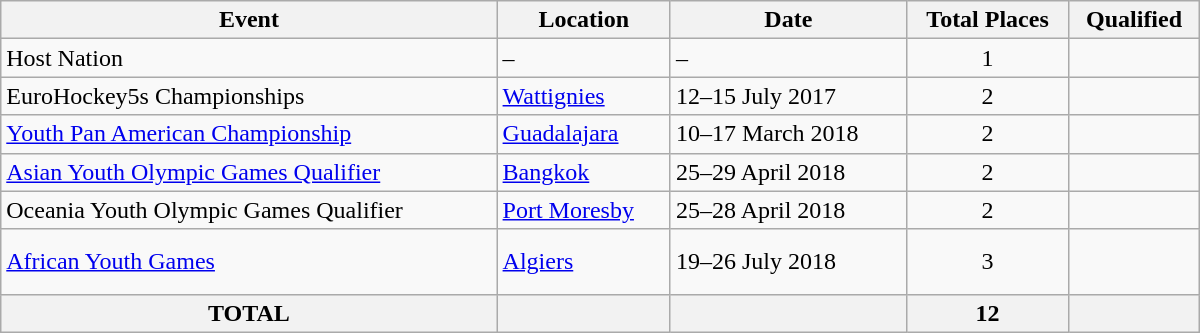<table class="wikitable" width=800>
<tr>
<th>Event</th>
<th>Location</th>
<th>Date</th>
<th>Total Places</th>
<th>Qualified</th>
</tr>
<tr>
<td>Host Nation</td>
<td>–</td>
<td>–</td>
<td align="center">1</td>
<td></td>
</tr>
<tr>
<td>EuroHockey5s Championships</td>
<td> <a href='#'>Wattignies</a></td>
<td>12–15 July 2017</td>
<td align="center">2</td>
<td><br></td>
</tr>
<tr>
<td><a href='#'>Youth Pan American Championship</a></td>
<td> <a href='#'>Guadalajara</a></td>
<td>10–17 March 2018</td>
<td align="center">2</td>
<td><br></td>
</tr>
<tr>
<td><a href='#'>Asian Youth Olympic Games Qualifier</a></td>
<td> <a href='#'>Bangkok</a></td>
<td>25–29 April 2018</td>
<td align="center">2</td>
<td><br></td>
</tr>
<tr>
<td>Oceania Youth Olympic Games Qualifier</td>
<td> <a href='#'>Port Moresby</a></td>
<td>25–28 April 2018</td>
<td align="center">2</td>
<td><br></td>
</tr>
<tr>
<td><a href='#'>African Youth Games</a></td>
<td> <a href='#'>Algiers</a></td>
<td>19–26 July 2018</td>
<td align="center">3</td>
<td><br><br></td>
</tr>
<tr>
<th>TOTAL</th>
<th></th>
<th></th>
<th>12</th>
<th></th>
</tr>
</table>
